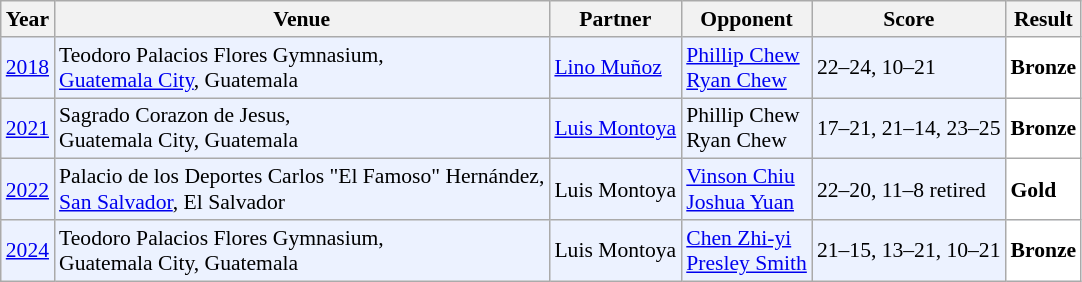<table class="sortable wikitable" style="font-size: 90%;">
<tr>
<th>Year</th>
<th>Venue</th>
<th>Partner</th>
<th>Opponent</th>
<th>Score</th>
<th>Result</th>
</tr>
<tr style="background:#ECF2FF">
<td align="center"><a href='#'>2018</a></td>
<td align="left">Teodoro Palacios Flores Gymnasium,<br><a href='#'>Guatemala City</a>, Guatemala</td>
<td align="left"> <a href='#'>Lino Muñoz</a></td>
<td align="left"> <a href='#'>Phillip Chew</a><br> <a href='#'>Ryan Chew</a></td>
<td align="left">22–24, 10–21</td>
<td style="text-align:left; background:white"> <strong>Bronze</strong></td>
</tr>
<tr style="background:#ECF2FF">
<td align="center"><a href='#'>2021</a></td>
<td align="left">Sagrado Corazon de Jesus,<br>Guatemala City, Guatemala</td>
<td align="left"> <a href='#'>Luis Montoya</a></td>
<td align="left"> Phillip Chew <br> Ryan Chew</td>
<td align="left">17–21, 21–14, 23–25</td>
<td style="text-align:left; background:white"> <strong>Bronze</strong></td>
</tr>
<tr style="background:#ECF2FF">
<td align="center"><a href='#'>2022</a></td>
<td align="left">Palacio de los Deportes Carlos "El Famoso" Hernández,<br><a href='#'>San Salvador</a>, El Salvador</td>
<td align="left"> Luis Montoya</td>
<td align="left"> <a href='#'>Vinson Chiu</a><br> <a href='#'>Joshua Yuan</a></td>
<td align="left">22–20, 11–8 retired</td>
<td style="text-align:left; background:white"> <strong>Gold</strong></td>
</tr>
<tr style="background:#ECF2FF">
<td align="center"><a href='#'>2024</a></td>
<td align="left">Teodoro Palacios Flores Gymnasium,<br>Guatemala City, Guatemala</td>
<td align="left"> Luis Montoya</td>
<td align="left"> <a href='#'>Chen Zhi-yi</a><br> <a href='#'>Presley Smith</a></td>
<td align="left">21–15, 13–21, 10–21</td>
<td style="text-align:left; background:white"> <strong>Bronze</strong></td>
</tr>
</table>
